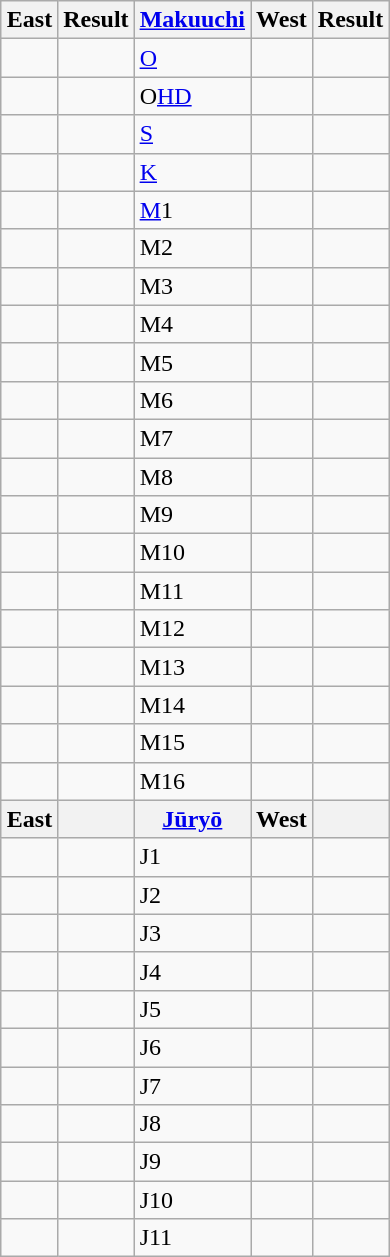<table class="wikitable defaultcenter" style="margin-left: auto; margin-right: auto; border: none;">
<tr>
<th>East</th>
<th>Result</th>
<th><a href='#'>Makuuchi</a></th>
<th>West</th>
<th>Result</th>
</tr>
<tr>
<td></td>
<td></td>
<td><a href='#'>O</a></td>
<td></td>
<td></td>
</tr>
<tr>
<td></td>
<td></td>
<td>O<a href='#'>HD</a></td>
<td></td>
<td></td>
</tr>
<tr>
<td></td>
<td></td>
<td><a href='#'>S</a></td>
<td></td>
<td></td>
</tr>
<tr>
<td></td>
<td></td>
<td><a href='#'>K</a></td>
<td></td>
<td></td>
</tr>
<tr>
<td></td>
<td></td>
<td><a href='#'>M</a>1</td>
<td></td>
<td></td>
</tr>
<tr>
<td></td>
<td></td>
<td>M2</td>
<td></td>
<td></td>
</tr>
<tr>
<td></td>
<td></td>
<td>M3</td>
<td></td>
<td></td>
</tr>
<tr>
<td></td>
<td></td>
<td>M4</td>
<td></td>
<td></td>
</tr>
<tr>
<td></td>
<td></td>
<td>M5</td>
<td></td>
<td></td>
</tr>
<tr>
<td></td>
<td></td>
<td>M6</td>
<td></td>
<td></td>
</tr>
<tr>
<td></td>
<td></td>
<td>M7</td>
<td></td>
<td></td>
</tr>
<tr>
<td></td>
<td></td>
<td>M8</td>
<td></td>
<td></td>
</tr>
<tr>
<td></td>
<td></td>
<td>M9</td>
<td></td>
<td></td>
</tr>
<tr>
<td></td>
<td></td>
<td>M10</td>
<td></td>
<td></td>
</tr>
<tr>
<td></td>
<td></td>
<td>M11</td>
<td></td>
<td></td>
</tr>
<tr>
<td></td>
<td></td>
<td>M12</td>
<td></td>
<td></td>
</tr>
<tr>
<td></td>
<td></td>
<td>M13</td>
<td></td>
<td></td>
</tr>
<tr>
<td></td>
<td></td>
<td>M14</td>
<td></td>
<td></td>
</tr>
<tr>
<td></td>
<td></td>
<td>M15</td>
<td></td>
<td></td>
</tr>
<tr>
<td></td>
<td></td>
<td>M16</td>
<td></td>
<td></td>
</tr>
<tr>
<th>East</th>
<th></th>
<th><a href='#'>Jūryō</a></th>
<th>West</th>
<th></th>
</tr>
<tr>
<td></td>
<td></td>
<td>J1</td>
<td></td>
<td></td>
</tr>
<tr>
<td></td>
<td></td>
<td>J2</td>
<td></td>
<td></td>
</tr>
<tr>
<td></td>
<td></td>
<td>J3</td>
<td></td>
<td></td>
</tr>
<tr>
<td></td>
<td></td>
<td>J4</td>
<td></td>
<td></td>
</tr>
<tr>
<td></td>
<td></td>
<td>J5</td>
<td></td>
<td></td>
</tr>
<tr>
<td></td>
<td></td>
<td>J6</td>
<td></td>
<td></td>
</tr>
<tr>
<td></td>
<td></td>
<td>J7</td>
<td></td>
<td></td>
</tr>
<tr>
<td></td>
<td></td>
<td>J8</td>
<td></td>
<td></td>
</tr>
<tr>
<td></td>
<td></td>
<td>J9</td>
<td></td>
<td></td>
</tr>
<tr>
<td></td>
<td></td>
<td>J10</td>
<td></td>
<td></td>
</tr>
<tr>
<td></td>
<td></td>
<td>J11</td>
<td></td>
<td></td>
</tr>
<tr>
</tr>
</table>
